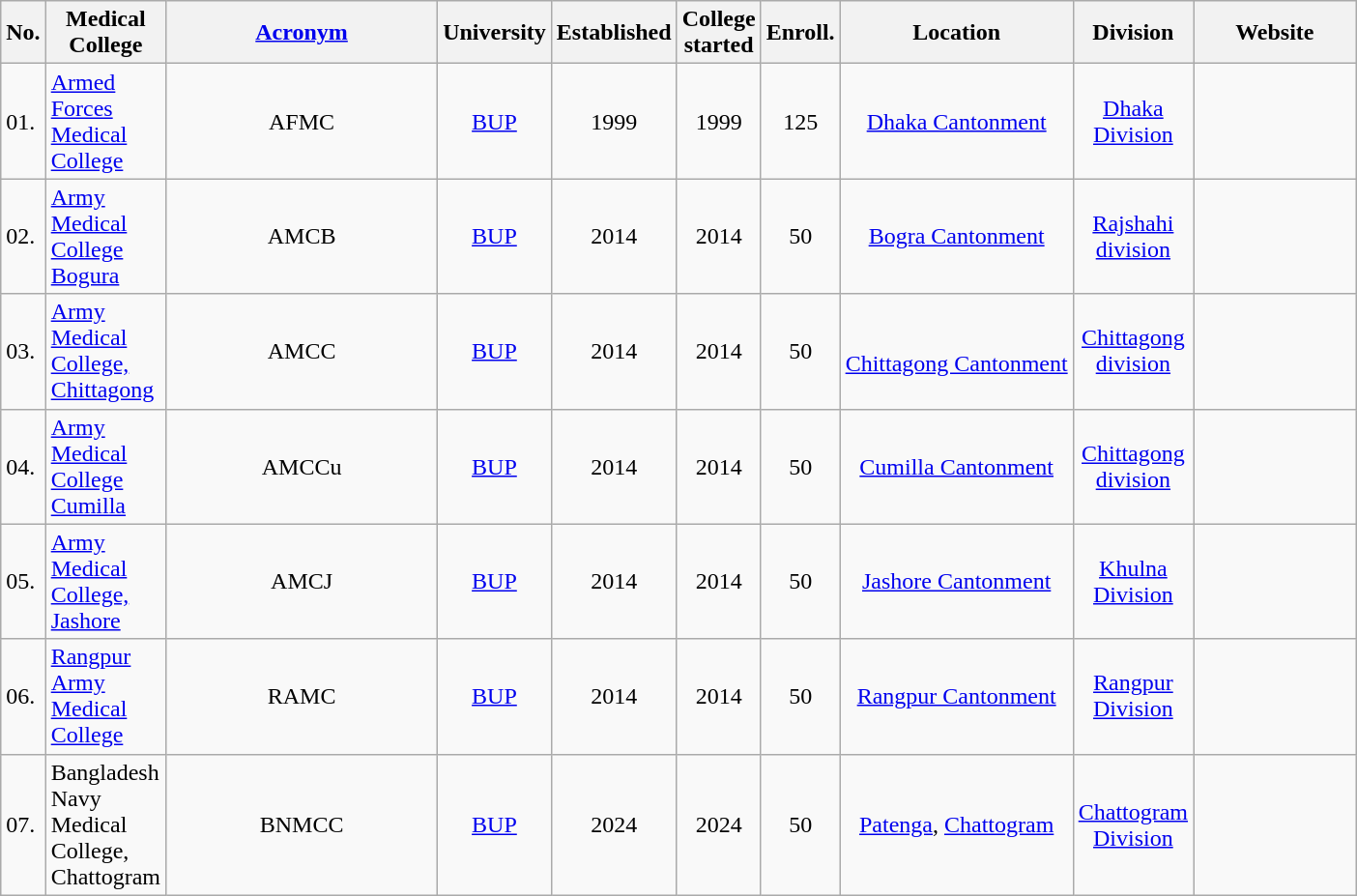<table class="wikitable sortable">
<tr>
<th>No.</th>
<th style="width:5px;">Medical College</th>
<th style="width:180px;"><a href='#'>Acronym</a></th>
<th class="unsortable">University</th>
<th style="width:30px;">Established</th>
<th style="width:50px;">College started</th>
<th>Enroll.</th>
<th>Location</th>
<th style="width:65px;">Division</th>
<th style="width:105px;">Website</th>
</tr>
<tr>
<td>01.</td>
<td><a href='#'>Armed Forces Medical College</a></td>
<td align="center">AFMC</td>
<td align="center"><a href='#'>BUP</a></td>
<td align="center">1999</td>
<td align="center">1999</td>
<td align="center">125</td>
<td align="center"><a href='#'>Dhaka Cantonment</a></td>
<td align="center"><a href='#'>Dhaka Division</a></td>
<td align="center"></td>
</tr>
<tr>
<td>02.</td>
<td><a href='#'>Army Medical College Bogura</a></td>
<td align="center">AMCB</td>
<td align="center"><a href='#'>BUP</a></td>
<td align="center">2014</td>
<td align="center">2014</td>
<td align="center">50</td>
<td align="center"><a href='#'>Bogra Cantonment</a></td>
<td align="center"><a href='#'>Rajshahi division</a></td>
<td align="center"></td>
</tr>
<tr>
<td>03.</td>
<td><a href='#'>Army Medical College, Chittagong</a></td>
<td align="center">AMCC</td>
<td align="center"><a href='#'>BUP</a></td>
<td align="center">2014</td>
<td align="center">2014</td>
<td align="center">50</td>
<td align="center"><br><a href='#'>Chittagong Cantonment</a></td>
<td align="center"><a href='#'>Chittagong division</a></td>
<td align="center"></td>
</tr>
<tr>
<td>04.</td>
<td><a href='#'>Army Medical College Cumilla</a></td>
<td align="center">AMCCu</td>
<td align="center"><a href='#'>BUP</a></td>
<td align="center">2014</td>
<td align="center">2014</td>
<td align="center">50</td>
<td align="center"><a href='#'>Cumilla Cantonment</a></td>
<td align="center"><a href='#'>Chittagong division</a></td>
<td align="center"></td>
</tr>
<tr>
<td>05.</td>
<td><a href='#'>Army Medical College, Jashore</a></td>
<td align="center">AMCJ</td>
<td align="center"><a href='#'>BUP</a></td>
<td align="center">2014</td>
<td align="center">2014</td>
<td align="center">50</td>
<td align="center"><a href='#'>Jashore Cantonment</a></td>
<td align="center"><a href='#'>Khulna Division</a></td>
<td align="center"></td>
</tr>
<tr>
<td>06.</td>
<td><a href='#'>Rangpur Army Medical College</a></td>
<td align="center">RAMC</td>
<td align="center"><a href='#'>BUP</a></td>
<td align="center">2014</td>
<td align="center">2014</td>
<td align="center">50</td>
<td align="center"><a href='#'>Rangpur Cantonment</a></td>
<td align="center"><a href='#'>Rangpur Division</a></td>
<td align="center"></td>
</tr>
<tr>
<td>07.</td>
<td>Bangladesh Navy Medical College, Chattogram</td>
<td align="center">BNMCC</td>
<td align="center"><a href='#'>BUP</a></td>
<td align="center">2024</td>
<td align="center">2024</td>
<td align="center">50</td>
<td align="center"><a href='#'>Patenga</a>, <a href='#'>Chattogram</a></td>
<td align="center"><a href='#'>Chattogram Division</a></td>
<td align="center"></td>
</tr>
</table>
